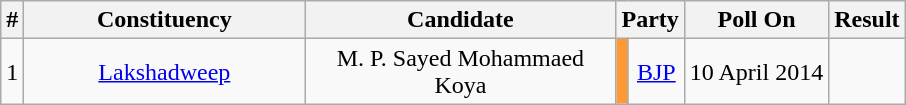<table class="wikitable sortable" style="text-align:center;">
<tr>
<th>#</th>
<th style="width:180px;">Constituency</th>
<th style="width:200px;">Candidate</th>
<th colspan="2">Party</th>
<th>Poll On</th>
<th>Result</th>
</tr>
<tr>
<td style="text-align:center;">1</td>
<td><a href='#'>Lakshadweep</a></td>
<td>M. P. Sayed Mohammaed Koya</td>
<td bgcolor=#FF9933></td>
<td><a href='#'>BJP</a></td>
<td>10 April 2014</td>
<td></td>
</tr>
</table>
